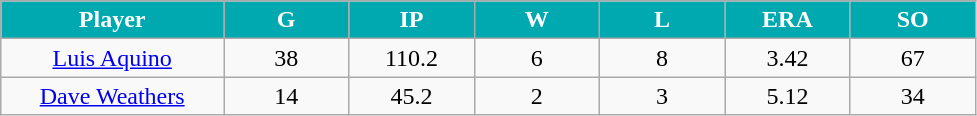<table class="wikitable sortable">
<tr>
<th style=" background:#00a8b0; color:white;" width="16%">Player</th>
<th style=" background:#00a8b0; color:white;" width="9%">G</th>
<th style=" background:#00a8b0; color:white;" width="9%">IP</th>
<th style=" background:#00a8b0; color:white;" width="9%">W</th>
<th style=" background:#00a8b0; color:white;" width="9%">L</th>
<th style=" background:#00a8b0; color:white;" width="9%">ERA</th>
<th style=" background:#00a8b0; color:white;" width="9%">SO</th>
</tr>
<tr align="center">
<td><a href='#'>Luis Aquino</a></td>
<td>38</td>
<td>110.2</td>
<td>6</td>
<td>8</td>
<td>3.42</td>
<td>67</td>
</tr>
<tr align="center">
<td><a href='#'>Dave Weathers</a></td>
<td>14</td>
<td>45.2</td>
<td>2</td>
<td>3</td>
<td>5.12</td>
<td>34</td>
</tr>
</table>
